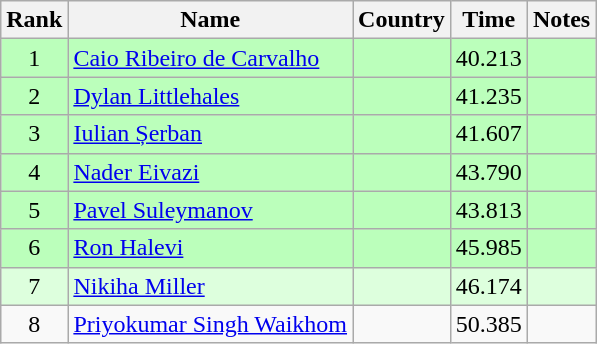<table class="wikitable" style="text-align:center">
<tr>
<th>Rank</th>
<th>Name</th>
<th>Country</th>
<th>Time</th>
<th>Notes</th>
</tr>
<tr bgcolor=bbffbb>
<td>1</td>
<td align="left"><a href='#'>Caio Ribeiro de Carvalho</a></td>
<td align="left"></td>
<td>40.213</td>
<td></td>
</tr>
<tr bgcolor=bbffbb>
<td>2</td>
<td align="left"><a href='#'>Dylan Littlehales</a></td>
<td align="left"></td>
<td>41.235</td>
<td></td>
</tr>
<tr bgcolor=bbffbb>
<td>3</td>
<td align="left"><a href='#'>Iulian Șerban</a></td>
<td align="left"></td>
<td>41.607</td>
<td></td>
</tr>
<tr bgcolor=bbffbb>
<td>4</td>
<td align="left"><a href='#'>Nader Eivazi</a></td>
<td align="left"></td>
<td>43.790</td>
<td></td>
</tr>
<tr bgcolor=bbffbb>
<td>5</td>
<td align="left"><a href='#'>Pavel Suleymanov</a></td>
<td align="left"></td>
<td>43.813</td>
<td></td>
</tr>
<tr bgcolor=bbffbb>
<td>6</td>
<td align="left"><a href='#'>Ron Halevi</a></td>
<td align="left"></td>
<td>45.985</td>
<td></td>
</tr>
<tr bgcolor=ddffdd>
<td>7</td>
<td align="left"><a href='#'>Nikiha Miller</a></td>
<td align="left"></td>
<td>46.174</td>
<td></td>
</tr>
<tr>
<td>8</td>
<td align="left"><a href='#'>Priyokumar Singh Waikhom</a></td>
<td align="left"></td>
<td>50.385</td>
<td></td>
</tr>
</table>
